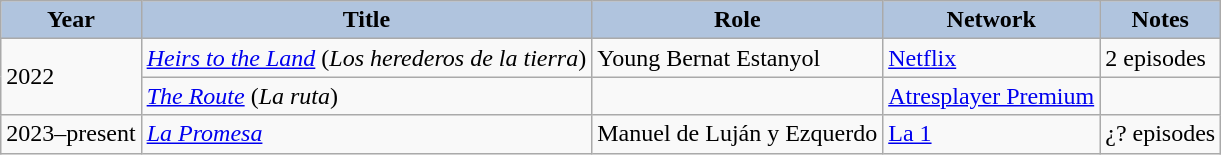<table class="wikitable">
<tr>
<th style="background:#B0C4DE;">Year</th>
<th style="background:#B0C4DE;">Title</th>
<th style="background:#B0C4DE;">Role</th>
<th style="background:#B0C4DE;">Network</th>
<th style="background:#B0C4DE;">Notes</th>
</tr>
<tr>
<td rowspan="2">2022</td>
<td><em><a href='#'>Heirs to the Land</a></em> (<em>Los herederos de la tierra</em>)</td>
<td>Young Bernat Estanyol</td>
<td><a href='#'>Netflix</a></td>
<td>2 episodes</td>
</tr>
<tr>
<td><em><a href='#'>The Route</a></em> (<em>La ruta</em>)</td>
<td></td>
<td><a href='#'>Atresplayer Premium</a></td>
<td></td>
</tr>
<tr>
<td>2023–present</td>
<td><em><a href='#'>La Promesa</a></em></td>
<td>Manuel de Luján y Ezquerdo</td>
<td><a href='#'>La 1</a></td>
<td>¿? episodes</td>
</tr>
</table>
